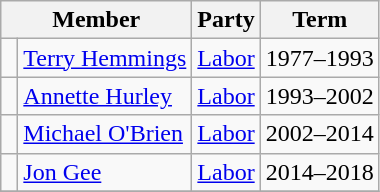<table class="wikitable">
<tr>
<th colspan="2">Member</th>
<th>Party</th>
<th>Term</th>
</tr>
<tr>
<td> </td>
<td><a href='#'>Terry Hemmings</a></td>
<td><a href='#'>Labor</a></td>
<td>1977–1993</td>
</tr>
<tr>
<td> </td>
<td><a href='#'>Annette Hurley</a></td>
<td><a href='#'>Labor</a></td>
<td>1993–2002</td>
</tr>
<tr>
<td> </td>
<td><a href='#'>Michael O'Brien</a></td>
<td><a href='#'>Labor</a></td>
<td>2002–2014</td>
</tr>
<tr>
<td> </td>
<td><a href='#'>Jon Gee</a></td>
<td><a href='#'>Labor</a></td>
<td>2014–2018</td>
</tr>
<tr>
</tr>
</table>
